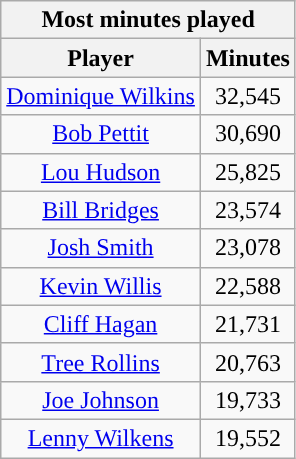<table class="wikitable sortable" style="text-align:center">
<tr>
<th colspan="2">Most minutes played</th>
</tr>
<tr>
<th>Player</th>
<th>Minutes</th>
</tr>
<tr>
<td><a href='#'>Dominique Wilkins</a></td>
<td>32,545</td>
</tr>
<tr>
<td><a href='#'>Bob Pettit</a></td>
<td>30,690</td>
</tr>
<tr>
<td><a href='#'>Lou Hudson</a></td>
<td>25,825</td>
</tr>
<tr>
<td><a href='#'>Bill Bridges</a></td>
<td>23,574</td>
</tr>
<tr>
<td><a href='#'>Josh Smith</a></td>
<td>23,078</td>
</tr>
<tr>
<td><a href='#'>Kevin Willis</a></td>
<td>22,588</td>
</tr>
<tr>
<td><a href='#'>Cliff Hagan</a></td>
<td>21,731</td>
</tr>
<tr>
<td><a href='#'>Tree Rollins</a></td>
<td>20,763</td>
</tr>
<tr>
<td><a href='#'>Joe Johnson</a></td>
<td>19,733</td>
</tr>
<tr>
<td><a href='#'>Lenny Wilkens</a></td>
<td>19,552</td>
</tr>
</table>
